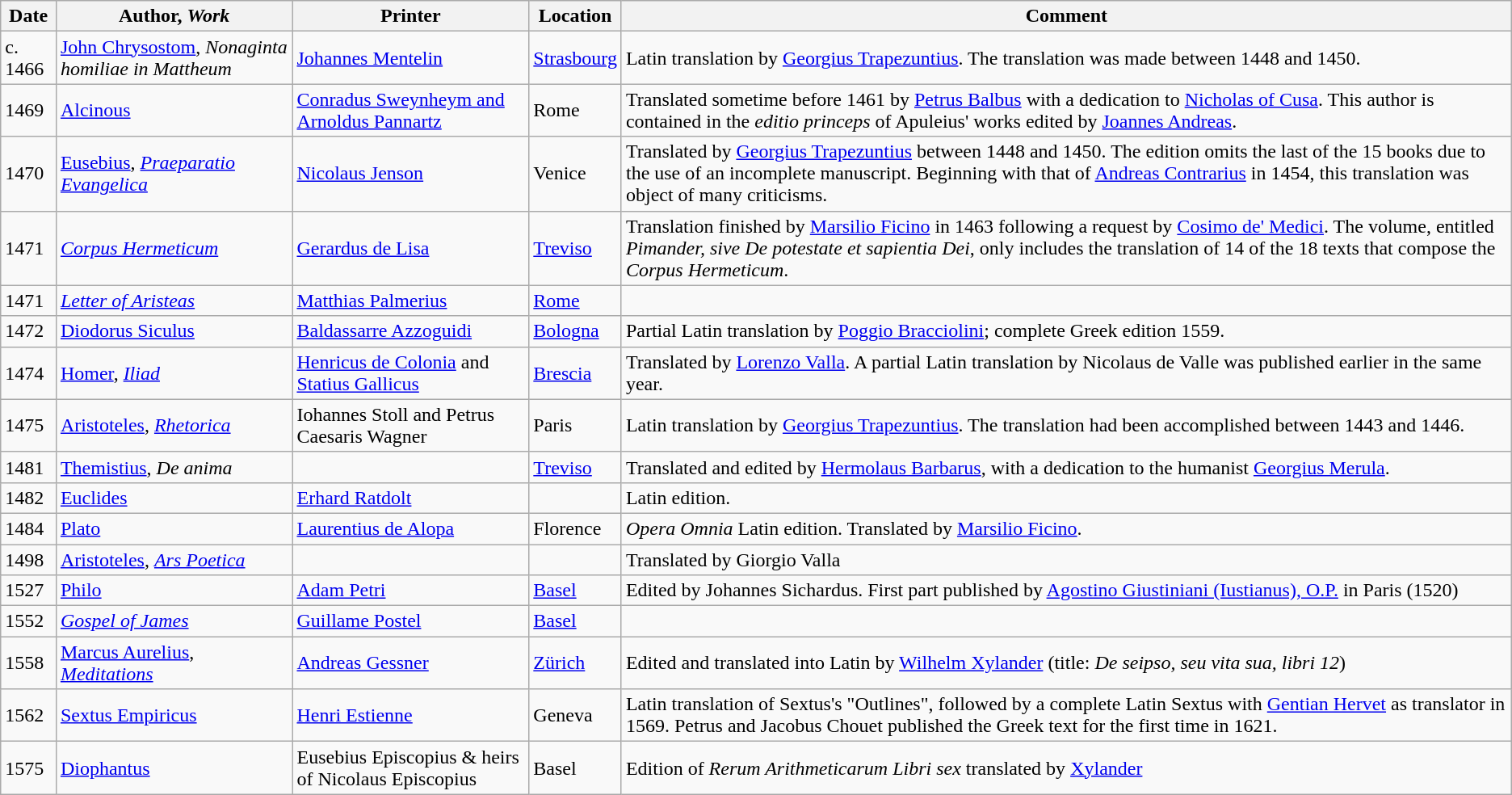<table class="wikitable sortable">
<tr>
<th>Date</th>
<th>Author, <em>Work</em></th>
<th>Printer</th>
<th>Location</th>
<th>Comment</th>
</tr>
<tr>
<td>c. 1466</td>
<td><a href='#'>John Chrysostom</a>, <em>Nonaginta homiliae in Mattheum</em></td>
<td><a href='#'>Johannes Mentelin</a></td>
<td><a href='#'>Strasbourg</a></td>
<td>Latin translation by <a href='#'>Georgius Trapezuntius</a>. The translation was made between 1448 and 1450.</td>
</tr>
<tr>
<td>1469</td>
<td><a href='#'>Alcinous</a></td>
<td><a href='#'>Conradus Sweynheym and Arnoldus Pannartz</a></td>
<td>Rome</td>
<td>Translated sometime before 1461 by <a href='#'>Petrus Balbus</a> with a dedication to <a href='#'>Nicholas of Cusa</a>. This author is contained in the <em>editio princeps</em> of Apuleius' works edited by <a href='#'>Joannes Andreas</a>.</td>
</tr>
<tr>
<td>1470</td>
<td><a href='#'>Eusebius</a>, <em><a href='#'>Praeparatio Evangelica</a></em></td>
<td><a href='#'>Nicolaus Jenson</a></td>
<td>Venice</td>
<td>Translated by <a href='#'>Georgius Trapezuntius</a> between 1448 and 1450. The edition omits the last of the 15 books due to the use of an incomplete manuscript. Beginning with that of <a href='#'>Andreas Contrarius</a> in 1454, this translation was object of many criticisms.</td>
</tr>
<tr>
<td>1471</td>
<td><em><a href='#'>Corpus Hermeticum</a></em></td>
<td><a href='#'>Gerardus de Lisa</a></td>
<td><a href='#'>Treviso</a></td>
<td>Translation finished by <a href='#'>Marsilio Ficino</a> in 1463 following a request by <a href='#'>Cosimo de' Medici</a>. The volume, entitled <em>Pimander, sive De potestate et sapientia Dei</em>, only includes the translation of 14 of the 18 texts that compose the <em>Corpus Hermeticum</em>.</td>
</tr>
<tr>
<td>1471</td>
<td><em><a href='#'>Letter of Aristeas</a></em></td>
<td><a href='#'>Matthias Palmerius</a></td>
<td><a href='#'>Rome</a></td>
<td></td>
</tr>
<tr>
<td>1472</td>
<td><a href='#'>Diodorus Siculus</a></td>
<td><a href='#'>Baldassarre Azzoguidi</a></td>
<td><a href='#'>Bologna</a></td>
<td>Partial Latin translation by <a href='#'>Poggio Bracciolini</a>; complete Greek edition 1559.</td>
</tr>
<tr>
<td>1474</td>
<td><a href='#'>Homer</a>, <em><a href='#'>Iliad</a></em></td>
<td><a href='#'>Henricus de Colonia</a> and <a href='#'>Statius Gallicus</a></td>
<td><a href='#'>Brescia</a></td>
<td>Translated by <a href='#'>Lorenzo Valla</a>. A partial Latin translation by Nicolaus de Valle was published earlier in the same year.</td>
</tr>
<tr>
<td>1475</td>
<td><a href='#'>Aristoteles</a>, <em><a href='#'>Rhetorica</a></em></td>
<td>Iohannes Stoll and Petrus Caesaris Wagner</td>
<td>Paris</td>
<td>Latin translation by <a href='#'>Georgius Trapezuntius</a>. The translation had been accomplished between 1443 and 1446.</td>
</tr>
<tr>
<td>1481</td>
<td><a href='#'>Themistius</a>, <em>De anima</em></td>
<td></td>
<td><a href='#'>Treviso</a></td>
<td>Translated and edited by <a href='#'>Hermolaus Barbarus</a>, with a dedication to the humanist <a href='#'>Georgius Merula</a>.</td>
</tr>
<tr>
<td>1482</td>
<td><a href='#'>Euclides</a></td>
<td><a href='#'>Erhard Ratdolt</a></td>
<td></td>
<td>Latin edition.</td>
</tr>
<tr>
<td>1484</td>
<td><a href='#'>Plato</a></td>
<td><a href='#'>Laurentius de Alopa</a></td>
<td>Florence</td>
<td><em>Opera Omnia</em> Latin edition. Translated by <a href='#'>Marsilio Ficino</a>.</td>
</tr>
<tr>
<td>1498</td>
<td><a href='#'>Aristoteles</a>, <em><a href='#'>Ars Poetica</a></em></td>
<td></td>
<td></td>
<td>Translated by Giorgio Valla</td>
</tr>
<tr>
<td>1527</td>
<td><a href='#'>Philo</a></td>
<td><a href='#'>Adam Petri</a></td>
<td><a href='#'>Basel</a></td>
<td>Edited by Johannes Sichardus. First part published by <a href='#'>Agostino Giustiniani (Iustianus), O.P.</a> in Paris (1520)</td>
</tr>
<tr>
<td>1552</td>
<td><em><a href='#'>Gospel of James</a></em></td>
<td><a href='#'>Guillame Postel</a></td>
<td><a href='#'>Basel</a></td>
<td></td>
</tr>
<tr>
<td>1558</td>
<td><a href='#'>Marcus Aurelius</a>, <em><a href='#'>Meditations</a></em></td>
<td><a href='#'>Andreas Gessner</a></td>
<td><a href='#'>Zürich</a></td>
<td>Edited and translated into Latin by <a href='#'>Wilhelm Xylander</a> (title: <em>De seipso, seu vita sua, libri 12</em>)</td>
</tr>
<tr>
<td>1562</td>
<td><a href='#'>Sextus Empiricus</a></td>
<td><a href='#'>Henri Estienne</a></td>
<td>Geneva</td>
<td>Latin translation of Sextus's "Outlines", followed by a complete Latin Sextus with <a href='#'>Gentian Hervet</a> as translator in 1569. Petrus and Jacobus Chouet published the Greek text for the first time in 1621.</td>
</tr>
<tr>
<td>1575</td>
<td><a href='#'>Diophantus</a></td>
<td>Eusebius Episcopius & heirs of Nicolaus Episcopius</td>
<td>Basel</td>
<td>Edition of <em>Rerum Arithmeticarum Libri sex</em> translated by <a href='#'>Xylander</a></td>
</tr>
</table>
